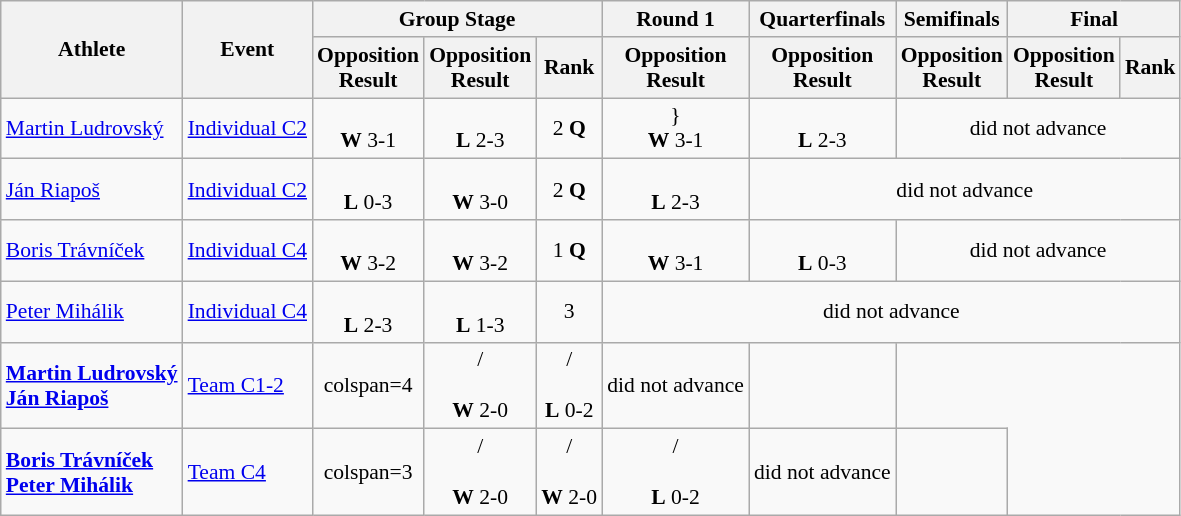<table class=wikitable style="font-size:90%">
<tr>
<th rowspan="2">Athlete</th>
<th rowspan="2">Event</th>
<th colspan="3">Group Stage</th>
<th>Round 1</th>
<th>Quarterfinals</th>
<th>Semifinals</th>
<th colspan="2">Final</th>
</tr>
<tr>
<th>Opposition<br>Result</th>
<th>Opposition<br>Result</th>
<th>Rank</th>
<th>Opposition<br>Result</th>
<th>Opposition<br>Result</th>
<th>Opposition<br>Result</th>
<th>Opposition<br>Result</th>
<th>Rank</th>
</tr>
<tr align=center>
<td align=left><a href='#'>Martin Ludrovský</a></td>
<td align=left><a href='#'>Individual C2</a></td>
<td><br> <strong>W</strong> 3-1</td>
<td><br> <strong>L</strong> 2-3</td>
<td>2 <strong>Q</strong></td>
<td>}<br> <strong>W</strong> 3-1</td>
<td><br> <strong>L</strong> 2-3</td>
<td colspan=5>did not advance</td>
</tr>
<tr align=center>
<td align=left><a href='#'>Ján Riapoš</a></td>
<td align=left><a href='#'>Individual C2</a></td>
<td><br> <strong>L</strong> 0-3</td>
<td><br> <strong>W</strong> 3-0</td>
<td>2 <strong>Q</strong></td>
<td><br> <strong>L</strong> 2-3</td>
<td colspan=5>did not advance</td>
</tr>
<tr align=center>
<td align=left><a href='#'>Boris Trávníček</a></td>
<td align=left><a href='#'>Individual C4</a></td>
<td><br> <strong>W</strong> 3-2</td>
<td><br> <strong>W</strong> 3-2</td>
<td>1 <strong>Q</strong></td>
<td><br> <strong>W</strong> 3-1</td>
<td><br> <strong>L</strong> 0-3</td>
<td colspan=5>did not advance</td>
</tr>
<tr align=center>
<td align=left><a href='#'>Peter Mihálik</a></td>
<td align=left><a href='#'>Individual C4</a></td>
<td><br> <strong>L</strong> 2-3</td>
<td><br> <strong>L</strong> 1-3</td>
<td>3</td>
<td colspan=5>did not advance</td>
</tr>
<tr align=center>
<td align=left><strong><a href='#'>Martin Ludrovský</a><br><a href='#'>Ján Riapoš</a></strong></td>
<td align=left><a href='#'>Team C1-2</a></td>
<td>colspan=4 </td>
<td>/<br><br> <strong>W</strong> 2-0</td>
<td>/<br><br> <strong>L</strong> 0-2</td>
<td colspan=1>did not advance</td>
<td></td>
</tr>
<tr align=center>
<td align=left><strong><a href='#'>Boris Trávníček</a><br><a href='#'>Peter Mihálik</a></strong></td>
<td align=left><a href='#'>Team C4</a></td>
<td>colspan=3 </td>
<td>/<br><br> <strong>W</strong> 2-0</td>
<td>/<br><br> <strong>W</strong> 2-0</td>
<td>/<br><br><strong>L</strong> 0-2</td>
<td colspan=1>did not advance</td>
<td></td>
</tr>
</table>
